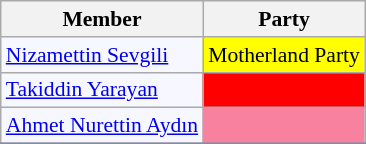<table class=wikitable style="border:1px solid #8888aa; background-color:#f7f8ff; padding:0px; font-size:90%;">
<tr>
<th>Member</th>
<th>Party</th>
</tr>
<tr>
<td><a href='#'>Nizamettin Sevgili</a></td>
<td style="background: #ffff00">Motherland Party</td>
</tr>
<tr>
<td><a href='#'>Takiddin Yarayan</a></td>
<td style="background: #ff0000"></td>
</tr>
<tr>
<td><a href='#'>Ahmet Nurettin Aydın</a></td>
<td style="background: #F7819F"></td>
</tr>
<tr>
</tr>
</table>
